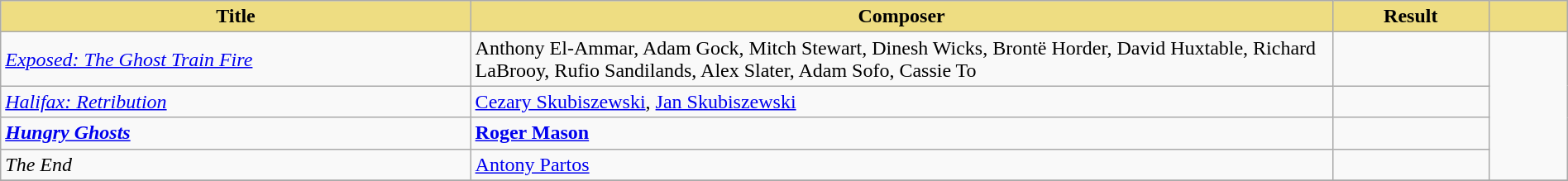<table class="wikitable" width=100%>
<tr>
<th style="width:30%;background:#EEDD82;">Title</th>
<th style="width:55%;background:#EEDD82;">Composer</th>
<th style="width:10%;background:#EEDD82;">Result</th>
<th style="width:5%;background:#EEDD82;"></th>
</tr>
<tr>
<td><em><a href='#'>Exposed: The Ghost Train Fire</a></em></td>
<td>Anthony El-Ammar, Adam Gock, Mitch Stewart, Dinesh Wicks, Brontë Horder, David Huxtable, Richard LaBrooy, Rufio Sandilands, Alex Slater, Adam Sofo, Cassie To</td>
<td></td>
<td rowspan="4"><br></td>
</tr>
<tr>
<td><em><a href='#'>Halifax: Retribution</a></em></td>
<td><a href='#'>Cezary Skubiszewski</a>, <a href='#'>Jan Skubiszewski</a></td>
<td></td>
</tr>
<tr>
<td><strong><em><a href='#'>Hungry Ghosts</a></em></strong></td>
<td><strong><a href='#'>Roger Mason</a></strong></td>
<td></td>
</tr>
<tr>
<td><em>The End</em></td>
<td><a href='#'>Antony Partos</a></td>
<td></td>
</tr>
<tr>
</tr>
</table>
